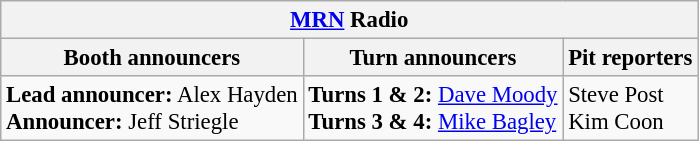<table class="wikitable" style="font-size: 95%;">
<tr>
<th colspan="3"><a href='#'>MRN</a> Radio</th>
</tr>
<tr>
<th>Booth announcers</th>
<th>Turn announcers</th>
<th>Pit reporters</th>
</tr>
<tr>
<td><strong>Lead announcer:</strong> Alex Hayden<br><strong>Announcer:</strong> Jeff Striegle</td>
<td><strong>Turns 1 & 2:</strong> <a href='#'>Dave Moody</a><br><strong>Turns 3 & 4:</strong> <a href='#'>Mike Bagley</a></td>
<td>Steve Post<br>Kim Coon</td>
</tr>
</table>
